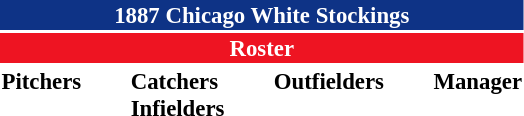<table class="toccolours" style="font-size: 95%;">
<tr>
<th colspan="10" style="background-color: #0e3386; color: white; text-align: center;">1887 Chicago White Stockings</th>
</tr>
<tr>
<td colspan="10" style="background-color: #EE1422; color: white; text-align: center;"><strong>Roster</strong></td>
</tr>
<tr>
<td valign="top"><strong>Pitchers</strong><br>


</td>
<td width="25px"></td>
<td valign="top"><strong>Catchers</strong><br>

<strong>Infielders</strong>





</td>
<td width="25px"></td>
<td valign="top"><strong>Outfielders</strong><br>





</td>
<td width="25px"></td>
<td valign="top"><strong>Manager</strong><br></td>
</tr>
<tr>
</tr>
</table>
